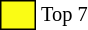<table class="toccolours" style="white-space: nowrap; font-size: 85%;">
<tr>
<td style="background:#fafc15; border: 1px solid black;">      </td>
<td>Top 7</td>
</tr>
</table>
